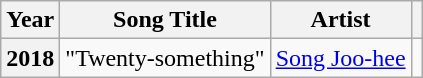<table class="wikitable plainrowheaders">
<tr>
<th scope="col">Year</th>
<th scope="col">Song Title</th>
<th scope="col">Artist</th>
<th scope="col" class="unsortable"></th>
</tr>
<tr>
<th scope="row">2018</th>
<td>"Twenty-something"</td>
<td><a href='#'>Song Joo-hee</a></td>
<td align="center"></td>
</tr>
</table>
